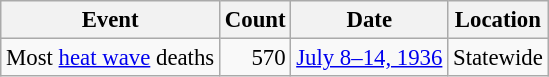<table class="wikitable" style="font-size: 95%;" |>
<tr>
<th>Event</th>
<th>Count</th>
<th>Date</th>
<th>Location</th>
</tr>
<tr>
<td>Most <a href='#'>heat wave</a> deaths</td>
<td align="right">570</td>
<td><a href='#'>July 8–14, 1936</a></td>
<td>Statewide</td>
</tr>
</table>
